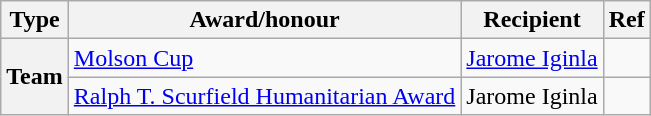<table class="wikitable">
<tr>
<th scope="col">Type</th>
<th scope="col">Award/honour</th>
<th scope="col">Recipient</th>
<th scope="col">Ref</th>
</tr>
<tr>
<th scope="row" rowspan="2">Team</th>
<td><a href='#'>Molson Cup</a></td>
<td><a href='#'>Jarome Iginla</a></td>
<td></td>
</tr>
<tr>
<td><a href='#'>Ralph T. Scurfield Humanitarian Award</a></td>
<td>Jarome Iginla</td>
<td></td>
</tr>
</table>
